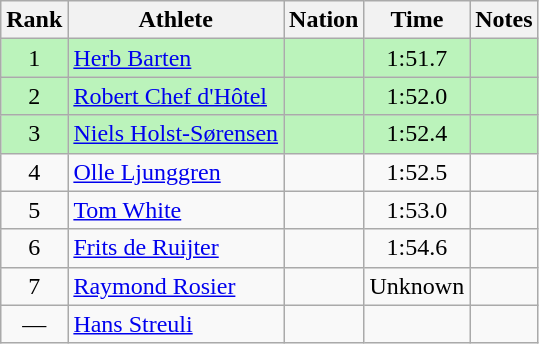<table class="wikitable sortable" style="text-align:center">
<tr>
<th>Rank</th>
<th>Athlete</th>
<th>Nation</th>
<th>Time</th>
<th>Notes</th>
</tr>
<tr bgcolor=bbf3bb>
<td>1</td>
<td align=left><a href='#'>Herb Barten</a></td>
<td align=left></td>
<td>1:51.7</td>
<td></td>
</tr>
<tr bgcolor=bbf3bb>
<td>2</td>
<td align=left><a href='#'>Robert Chef d'Hôtel</a></td>
<td align=left></td>
<td>1:52.0</td>
<td></td>
</tr>
<tr bgcolor=bbf3bb>
<td>3</td>
<td align=left><a href='#'>Niels Holst-Sørensen</a></td>
<td align=left></td>
<td>1:52.4</td>
<td></td>
</tr>
<tr>
<td>4</td>
<td align=left><a href='#'>Olle Ljunggren</a></td>
<td align=left></td>
<td>1:52.5</td>
<td></td>
</tr>
<tr>
<td>5</td>
<td align=left><a href='#'>Tom White</a></td>
<td align=left></td>
<td>1:53.0</td>
<td></td>
</tr>
<tr>
<td>6</td>
<td align=left><a href='#'>Frits de Ruijter</a></td>
<td align=left></td>
<td>1:54.6</td>
<td></td>
</tr>
<tr>
<td>7</td>
<td align=left><a href='#'>Raymond Rosier</a></td>
<td align=left></td>
<td data-sort-value=2:00.0>Unknown</td>
<td></td>
</tr>
<tr>
<td data-sort-value=8>—</td>
<td align=left><a href='#'>Hans Streuli</a></td>
<td align=left></td>
<td></td>
<td></td>
</tr>
</table>
